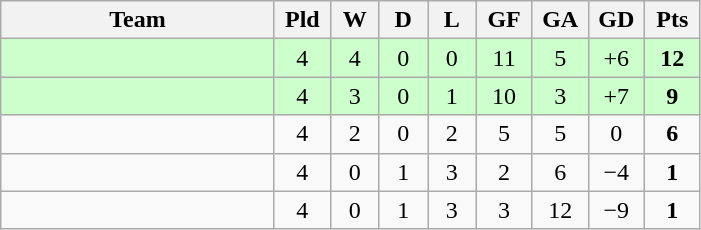<table class="wikitable" style="text-align: center;">
<tr>
<th width="175">Team</th>
<th width="30">Pld</th>
<th width="25">W</th>
<th width="25">D</th>
<th width="25">L</th>
<th width="30">GF</th>
<th width="30">GA</th>
<th width="30">GD</th>
<th width="30">Pts</th>
</tr>
<tr bgcolor="#ccffcc">
<td align=left></td>
<td>4</td>
<td>4</td>
<td>0</td>
<td>0</td>
<td>11</td>
<td>5</td>
<td>+6</td>
<td><strong>12</strong></td>
</tr>
<tr bgcolor="#ccffcc">
<td align=left></td>
<td>4</td>
<td>3</td>
<td>0</td>
<td>1</td>
<td>10</td>
<td>3</td>
<td>+7</td>
<td><strong>9</strong></td>
</tr>
<tr>
<td align=left></td>
<td>4</td>
<td>2</td>
<td>0</td>
<td>2</td>
<td>5</td>
<td>5</td>
<td>0</td>
<td><strong>6</strong></td>
</tr>
<tr>
<td align=left></td>
<td>4</td>
<td>0</td>
<td>1</td>
<td>3</td>
<td>2</td>
<td>6</td>
<td>−4</td>
<td><strong>1</strong></td>
</tr>
<tr>
<td align=left></td>
<td>4</td>
<td>0</td>
<td>1</td>
<td>3</td>
<td>3</td>
<td>12</td>
<td>−9</td>
<td><strong>1</strong></td>
</tr>
</table>
